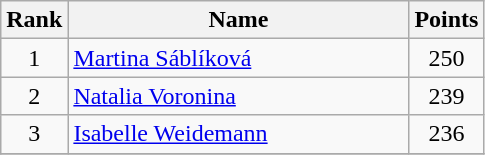<table class="wikitable" border="1" style="text-align:center">
<tr>
<th width=30>Rank</th>
<th width=220>Name</th>
<th width=25>Points</th>
</tr>
<tr>
<td>1</td>
<td align="left"> <a href='#'>Martina Sáblíková</a></td>
<td>250</td>
</tr>
<tr>
<td>2</td>
<td align="left"> <a href='#'>Natalia Voronina</a></td>
<td>239</td>
</tr>
<tr>
<td>3</td>
<td align="left"> <a href='#'>Isabelle Weidemann</a></td>
<td>236</td>
</tr>
<tr>
</tr>
</table>
